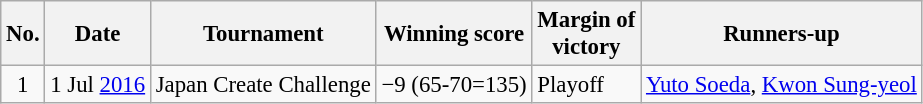<table class="wikitable" style="font-size:95%;">
<tr>
<th>No.</th>
<th>Date</th>
<th>Tournament</th>
<th>Winning score</th>
<th>Margin of<br>victory</th>
<th>Runners-up</th>
</tr>
<tr>
<td align=center>1</td>
<td>1 Jul <a href='#'>2016</a></td>
<td>Japan Create Challenge</td>
<td>−9 (65-70=135)</td>
<td>Playoff</td>
<td> <a href='#'>Yuto Soeda</a>,  <a href='#'>Kwon Sung-yeol</a></td>
</tr>
</table>
